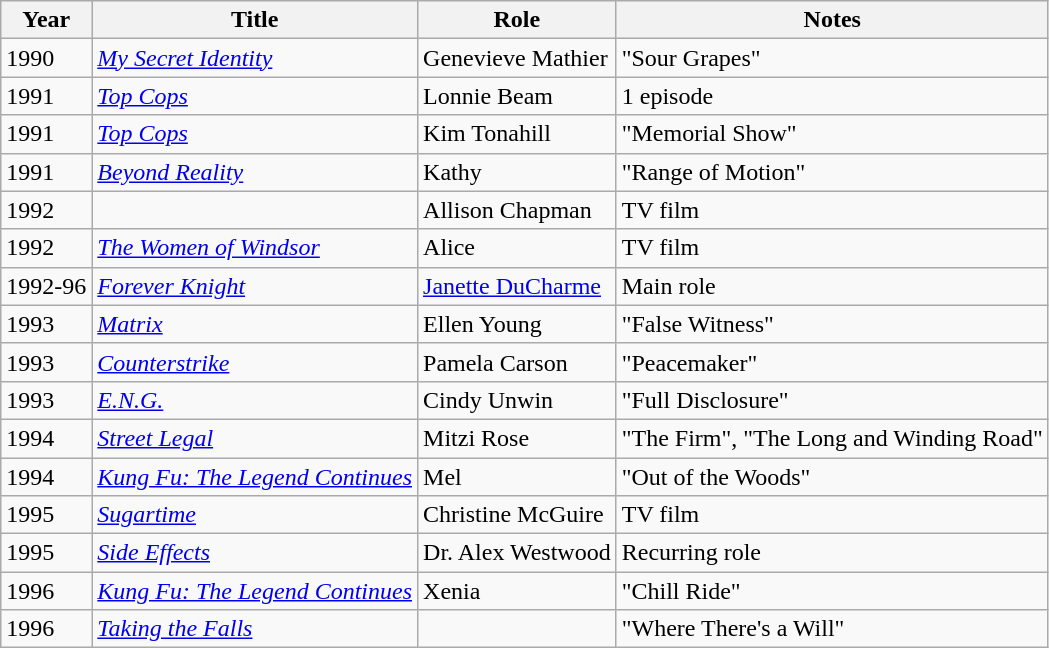<table class="wikitable sortable">
<tr>
<th>Year</th>
<th>Title</th>
<th>Role</th>
<th class="unsortable">Notes</th>
</tr>
<tr>
<td>1990</td>
<td><em><a href='#'>My Secret Identity</a></em></td>
<td>Genevieve Mathier</td>
<td>"Sour Grapes"</td>
</tr>
<tr>
<td>1991</td>
<td><em><a href='#'>Top Cops</a></em></td>
<td>Lonnie Beam</td>
<td>1 episode</td>
</tr>
<tr>
<td>1991</td>
<td><em><a href='#'>Top Cops</a></em></td>
<td>Kim Tonahill</td>
<td>"Memorial Show"</td>
</tr>
<tr>
<td>1991</td>
<td><em><a href='#'>Beyond Reality</a></em></td>
<td>Kathy</td>
<td>"Range of Motion"</td>
</tr>
<tr>
<td>1992</td>
<td><em></em></td>
<td>Allison Chapman</td>
<td>TV film</td>
</tr>
<tr>
<td>1992</td>
<td data-sort-value="Women of Windsor, The"><em><a href='#'>The Women of Windsor</a></em></td>
<td>Alice</td>
<td>TV film</td>
</tr>
<tr>
<td>1992-96</td>
<td><em><a href='#'>Forever Knight</a></em></td>
<td><a href='#'>Janette DuCharme</a></td>
<td>Main role</td>
</tr>
<tr>
<td>1993</td>
<td><em><a href='#'>Matrix</a></em></td>
<td>Ellen Young</td>
<td>"False Witness"</td>
</tr>
<tr>
<td>1993</td>
<td><em><a href='#'>Counterstrike</a></em></td>
<td>Pamela Carson</td>
<td>"Peacemaker"</td>
</tr>
<tr>
<td>1993</td>
<td><em><a href='#'>E.N.G.</a></em></td>
<td>Cindy Unwin</td>
<td>"Full Disclosure"</td>
</tr>
<tr>
<td>1994</td>
<td><em><a href='#'>Street Legal</a></em></td>
<td>Mitzi Rose</td>
<td>"The Firm", "The Long and Winding Road"</td>
</tr>
<tr>
<td>1994</td>
<td><em><a href='#'>Kung Fu: The Legend Continues</a></em></td>
<td>Mel</td>
<td>"Out of the Woods"</td>
</tr>
<tr>
<td>1995</td>
<td><em><a href='#'>Sugartime</a></em></td>
<td>Christine McGuire</td>
<td>TV film</td>
</tr>
<tr>
<td>1995</td>
<td><em><a href='#'>Side Effects</a></em></td>
<td>Dr. Alex Westwood</td>
<td>Recurring role</td>
</tr>
<tr>
<td>1996</td>
<td><em><a href='#'>Kung Fu: The Legend Continues</a></em></td>
<td>Xenia</td>
<td>"Chill Ride"</td>
</tr>
<tr>
<td>1996</td>
<td><em><a href='#'>Taking the Falls</a></em></td>
<td></td>
<td>"Where There's a Will"</td>
</tr>
</table>
